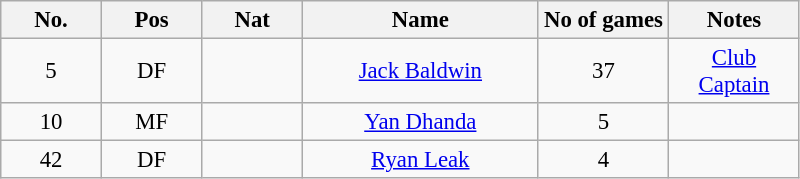<table class="wikitable" style="font-size: 95%; text-align: center;">
<tr>
<th scope="col" width=60>No.</th>
<th scope="col" width=60>Pos</th>
<th scope="col" width=60>Nat</th>
<th scope="col" width=150>Name</th>
<th scope="col" width=80>No of games</th>
<th scope="col" width=80>Notes</th>
</tr>
<tr>
<td>5</td>
<td>DF</td>
<td></td>
<td><a href='#'>Jack Baldwin</a></td>
<td>37</td>
<td><a href='#'>Club Captain</a></td>
</tr>
<tr>
<td>10</td>
<td>MF</td>
<td></td>
<td><a href='#'>Yan Dhanda</a></td>
<td>5</td>
<td></td>
</tr>
<tr>
<td>42</td>
<td>DF</td>
<td></td>
<td><a href='#'>Ryan Leak</a></td>
<td>4</td>
<td></td>
</tr>
</table>
